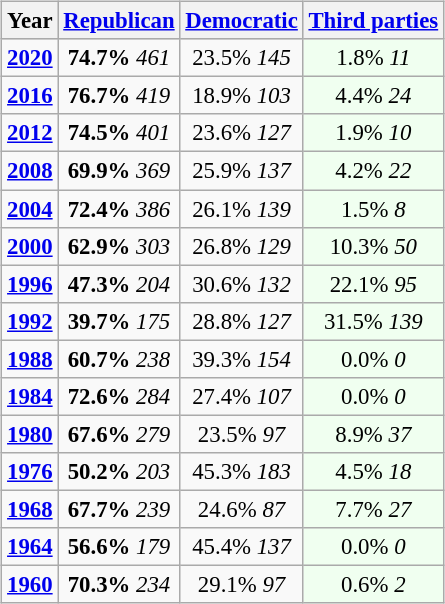<table class="wikitable" style="float:right; font-size:95%;">
<tr bgcolor=lightgrey>
<th>Year</th>
<th><a href='#'>Republican</a></th>
<th><a href='#'>Democratic</a></th>
<th><a href='#'>Third parties</a></th>
</tr>
<tr>
<td style="text-align:center;" ><strong><a href='#'>2020</a></strong></td>
<td style="text-align:center;" ><strong>74.7%</strong> <em>461</em></td>
<td style="text-align:center;" >23.5% <em>145</em></td>
<td style="text-align:center; background:honeyDew;">1.8% <em>11</em></td>
</tr>
<tr>
<td style="text-align:center;" ><strong><a href='#'>2016</a></strong></td>
<td style="text-align:center;" ><strong>76.7%</strong> <em>419</em></td>
<td style="text-align:center;" >18.9% <em>103</em></td>
<td style="text-align:center; background:honeyDew;">4.4% <em>24</em></td>
</tr>
<tr>
<td style="text-align:center;" ><strong><a href='#'>2012</a></strong></td>
<td style="text-align:center;" ><strong>74.5%</strong> <em>401</em></td>
<td style="text-align:center;" >23.6% <em>127</em></td>
<td style="text-align:center; background:honeyDew;">1.9% <em>10</em></td>
</tr>
<tr>
<td style="text-align:center;" ><strong><a href='#'>2008</a></strong></td>
<td style="text-align:center;" ><strong>69.9%</strong> <em>369</em></td>
<td style="text-align:center;" >25.9% <em>137</em></td>
<td style="text-align:center; background:honeyDew;">4.2% <em>22</em></td>
</tr>
<tr>
<td style="text-align:center;" ><strong><a href='#'>2004</a></strong></td>
<td style="text-align:center;" ><strong>72.4%</strong> <em>386</em></td>
<td style="text-align:center;" >26.1% <em>139</em></td>
<td style="text-align:center; background:honeyDew;">1.5% <em>8</em></td>
</tr>
<tr>
<td style="text-align:center;" ><strong><a href='#'>2000</a></strong></td>
<td style="text-align:center;" ><strong>62.9%</strong> <em>303</em></td>
<td style="text-align:center;" >26.8% <em>129</em></td>
<td style="text-align:center; background:honeyDew;">10.3% <em>50</em></td>
</tr>
<tr>
<td style="text-align:center;" ><strong><a href='#'>1996</a></strong></td>
<td style="text-align:center;" ><strong>47.3%</strong> <em>204</em></td>
<td style="text-align:center;" >30.6% <em>132</em></td>
<td style="text-align:center; background:honeyDew;">22.1% <em>95</em></td>
</tr>
<tr>
<td style="text-align:center;" ><strong><a href='#'>1992</a></strong></td>
<td style="text-align:center;" ><strong>39.7%</strong> <em>175</em></td>
<td style="text-align:center;" >28.8% <em>127</em></td>
<td style="text-align:center; background:honeyDew;">31.5% <em>139</em></td>
</tr>
<tr>
<td style="text-align:center;" ><strong><a href='#'>1988</a></strong></td>
<td style="text-align:center;" ><strong>60.7%</strong> <em>238</em></td>
<td style="text-align:center;" >39.3% <em>154</em></td>
<td style="text-align:center; background:honeyDew;">0.0% <em>0</em></td>
</tr>
<tr>
<td style="text-align:center;" ><strong><a href='#'>1984</a></strong></td>
<td style="text-align:center;" ><strong>72.6%</strong> <em>284</em></td>
<td style="text-align:center;" >27.4% <em>107</em></td>
<td style="text-align:center; background:honeyDew;">0.0% <em>0</em></td>
</tr>
<tr>
<td style="text-align:center;" ><strong><a href='#'>1980</a></strong></td>
<td style="text-align:center;" ><strong>67.6%</strong> <em>279</em></td>
<td style="text-align:center;" >23.5% <em>97</em></td>
<td style="text-align:center; background:honeyDew;">8.9% <em>37</em></td>
</tr>
<tr>
<td style="text-align:center;" ><strong><a href='#'>1976</a></strong></td>
<td style="text-align:center;" ><strong>50.2%</strong> <em>203</em></td>
<td style="text-align:center;" >45.3% <em>183</em></td>
<td style="text-align:center; background:honeyDew;">4.5% <em>18</em></td>
</tr>
<tr>
<td style="text-align:center;" ><strong><a href='#'>1968</a></strong></td>
<td style="text-align:center;" ><strong>67.7%</strong> <em>239</em></td>
<td style="text-align:center;" >24.6% <em>87</em></td>
<td style="text-align:center; background:honeyDew;">7.7% <em>27</em></td>
</tr>
<tr>
<td style="text-align:center;" ><strong><a href='#'>1964</a></strong></td>
<td style="text-align:center;" ><strong>56.6%</strong> <em>179</em></td>
<td style="text-align:center;" >45.4% <em>137</em></td>
<td style="text-align:center; background:honeyDew;">0.0% <em>0</em></td>
</tr>
<tr>
<td style="text-align:center;" ><strong><a href='#'>1960</a></strong></td>
<td style="text-align:center;" ><strong>70.3%</strong> <em>234</em></td>
<td style="text-align:center;" >29.1% <em>97</em></td>
<td style="text-align:center; background:honeyDew;">0.6% <em>2</em></td>
</tr>
</table>
